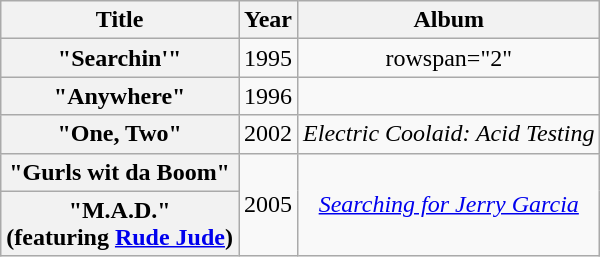<table class="wikitable plainrowheaders" style="text-align:center;">
<tr>
<th>Title</th>
<th>Year</th>
<th>Album</th>
</tr>
<tr>
<th scope="row">"Searchin'"</th>
<td>1995</td>
<td>rowspan="2" </td>
</tr>
<tr>
<th scope="row">"Anywhere"</th>
<td>1996</td>
</tr>
<tr>
<th scope="row">"One, Two"</th>
<td>2002</td>
<td><em>Electric Coolaid: Acid Testing</em></td>
</tr>
<tr>
<th scope="row">"Gurls wit da Boom"</th>
<td rowspan="2">2005</td>
<td rowspan="2"><em><a href='#'>Searching for Jerry Garcia</a></em></td>
</tr>
<tr>
<th scope="row">"M.A.D."<br>(featuring <a href='#'>Rude Jude</a>)</th>
</tr>
</table>
